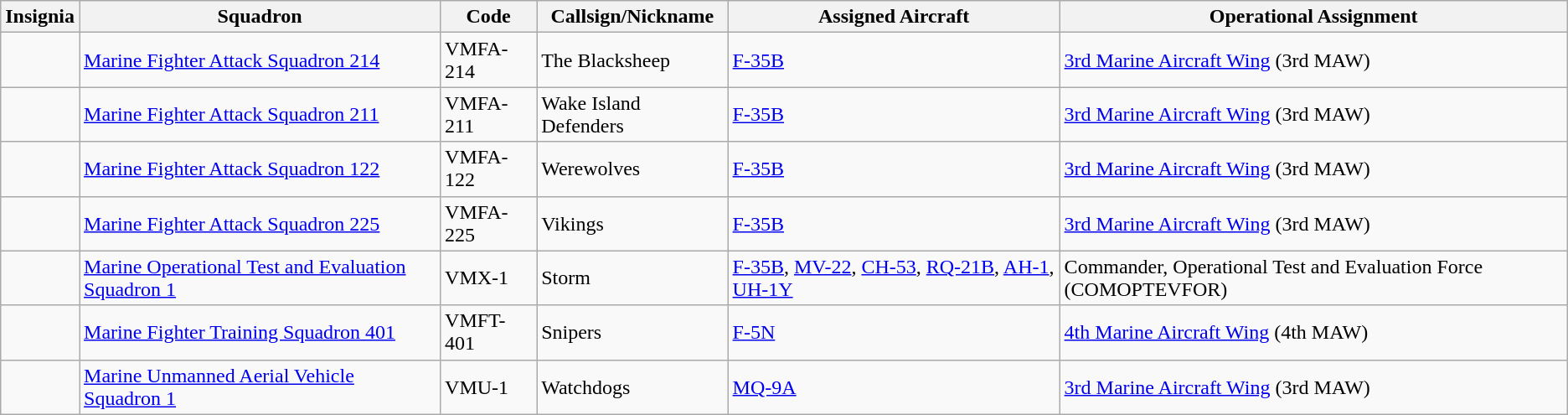<table class="wikitable sortable">
<tr>
<th>Insignia</th>
<th>Squadron</th>
<th>Code</th>
<th>Callsign/Nickname</th>
<th>Assigned Aircraft</th>
<th>Operational Assignment</th>
</tr>
<tr>
<td></td>
<td><a href='#'>Marine Fighter Attack Squadron 214</a></td>
<td>VMFA-214</td>
<td>The Blacksheep</td>
<td><a href='#'>F-35B</a></td>
<td><a href='#'>3rd Marine Aircraft Wing</a> (3rd MAW)</td>
</tr>
<tr>
<td></td>
<td><a href='#'>Marine Fighter Attack Squadron 211</a></td>
<td>VMFA-211</td>
<td>Wake Island Defenders</td>
<td><a href='#'>F-35B</a></td>
<td><a href='#'>3rd Marine Aircraft Wing</a> (3rd MAW)</td>
</tr>
<tr>
<td></td>
<td><a href='#'>Marine Fighter Attack Squadron 122</a></td>
<td>VMFA-122</td>
<td>Werewolves</td>
<td><a href='#'>F-35B</a></td>
<td><a href='#'>3rd Marine Aircraft Wing</a> (3rd MAW)</td>
</tr>
<tr>
<td></td>
<td><a href='#'>Marine Fighter Attack Squadron 225</a></td>
<td>VMFA-225</td>
<td>Vikings</td>
<td><a href='#'>F-35B</a></td>
<td><a href='#'>3rd Marine Aircraft Wing</a> (3rd MAW)</td>
</tr>
<tr>
<td></td>
<td><a href='#'>Marine Operational Test and Evaluation Squadron 1</a></td>
<td>VMX-1</td>
<td>Storm</td>
<td><a href='#'>F-35B</a>, <a href='#'>MV-22</a>, <a href='#'>CH-53</a>, <a href='#'>RQ-21B</a>, <a href='#'>AH-1</a>, <a href='#'>UH-1Y</a></td>
<td>Commander, Operational Test and Evaluation Force (COMOPTEVFOR)</td>
</tr>
<tr>
<td></td>
<td><a href='#'>Marine Fighter Training Squadron 401</a></td>
<td>VMFT-401</td>
<td>Snipers</td>
<td><a href='#'>F-5N</a></td>
<td><a href='#'>4th Marine Aircraft Wing</a> (4th MAW)</td>
</tr>
<tr>
<td></td>
<td><a href='#'>Marine Unmanned Aerial Vehicle Squadron 1</a></td>
<td>VMU-1</td>
<td>Watchdogs</td>
<td><a href='#'>MQ-9A</a></td>
<td><a href='#'>3rd Marine Aircraft Wing</a> (3rd MAW)</td>
</tr>
</table>
